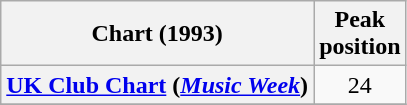<table class="wikitable plainrowheaders" style="text-align:center">
<tr>
<th scope="col">Chart (1993)</th>
<th scope="col">Peak<br> position</th>
</tr>
<tr>
<th scope="row"><a href='#'>UK Club Chart</a> (<em><a href='#'>Music Week</a></em>)</th>
<td>24</td>
</tr>
<tr>
</tr>
</table>
